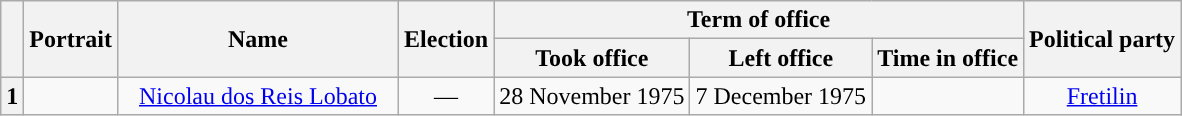<table class="wikitable" style="text-align:center">
<tr>
<th rowspan="2"></th>
<th rowspan="2">Portrait</th>
<th rowspan="2" width="180">Name<br></th>
<th rowspan="2">Election</th>
<th colspan="3">Term of office</th>
<th rowspan="2">Political party</th>
</tr>
<tr>
<th>Took office</th>
<th>Left office</th>
<th>Time in office</th>
</tr>
<tr>
<th style="background:">1</th>
<td></td>
<td><a href='#'>Nicolau dos Reis Lobato</a><br></td>
<td>—</td>
<td>28 November 1975</td>
<td>7 December 1975</td>
<td></td>
<td><a href='#'>Fretilin</a></td>
</tr>
</table>
